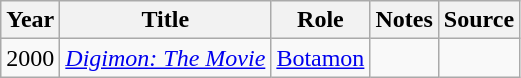<table class="wikitable sortable plainrowheaders">
<tr>
<th>Year</th>
<th>Title</th>
<th>Role</th>
<th class="unsortable">Notes</th>
<th class="unsortable">Source</th>
</tr>
<tr>
<td>2000</td>
<td><em><a href='#'>Digimon: The Movie</a></em></td>
<td><a href='#'>Botamon</a></td>
<td></td>
<td></td>
</tr>
</table>
